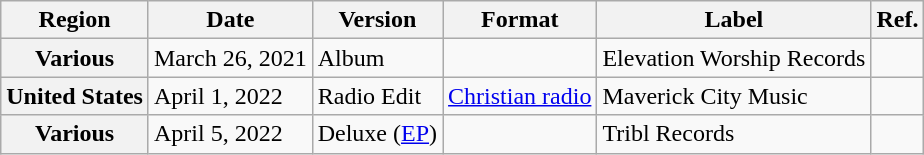<table class="wikitable plainrowheaders">
<tr>
<th scope="col">Region</th>
<th scope="col">Date</th>
<th scope="col">Version</th>
<th scope="col">Format</th>
<th scope="col">Label</th>
<th scope="col">Ref.</th>
</tr>
<tr>
<th scope="row">Various</th>
<td>March 26, 2021</td>
<td>Album</td>
<td></td>
<td>Elevation Worship Records</td>
<td></td>
</tr>
<tr>
<th scope="row">United States</th>
<td>April 1, 2022</td>
<td>Radio Edit</td>
<td><a href='#'>Christian radio</a></td>
<td>Maverick City Music</td>
<td></td>
</tr>
<tr>
<th scope="row">Various</th>
<td>April 5, 2022</td>
<td>Deluxe (<a href='#'>EP</a>)</td>
<td></td>
<td>Tribl Records</td>
<td></td>
</tr>
</table>
